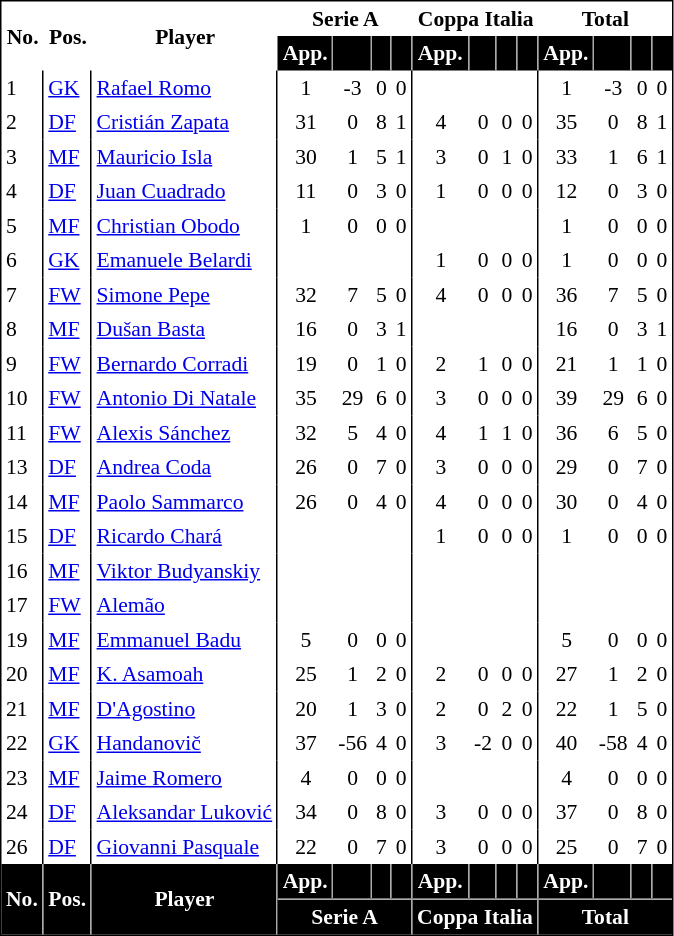<table cellspacing="0" cellpadding="3" style="border:1px solid #000000;font-size:90%">
<tr style="background:#000000: color:white;">
<th rowspan="2">No.</th>
<th rowspan="2">Pos.</th>
<th rowspan="2">Player</th>
<th colspan="4">Serie A</th>
<th colspan="4">Coppa Italia</th>
<th colspan="4">Total</th>
</tr>
<tr bgcolor="#000000">
<th style="border-right:1px solid #AAAAAA;color:white">App.</th>
<th style="border-right:1px solid #AAAAAA;color:white"></th>
<th style="border-right:1px solid #AAAAAA;color:white"></th>
<th style="border-right:1px solid #AAAAAA;color:white"></th>
<th style="border-right:1px solid #AAAAAA;color:white">App.</th>
<th style="border-right:1px solid #AAAAAA;color:white"></th>
<th style="border-right:1px solid #AAAAAA;color:white"></th>
<th style="border-right:1px solid #AAAAAA;color:white"></th>
<th style="border-right:1px solid #AAAAAA;color:white">App.</th>
<th style="border-right:1px solid #AAAAAA;color:white"></th>
<th style="border-right:1px solid #AAAAAA;color:white"></th>
<th></th>
</tr>
<tr>
<td style="border-right:1px solid #000000">1</td>
<td style="border-right:1px solid #000000"><a href='#'>GK</a></td>
<td style="border-right:1px solid #000000"> <a href='#'>Rafael Romo</a></td>
<td align="center">1</td>
<td align="center">-3</td>
<td align="center">0</td>
<td style="border-right:1px solid #000000;text-align:center">0</td>
<td align="center"></td>
<td align="center"></td>
<td align="center"></td>
<td style="border-right:1px solid #000000;text-align:center"></td>
<td align="center">1</td>
<td align="center">-3</td>
<td align="center">0</td>
<td align="center">0</td>
</tr>
<tr>
<td style="border-right:1px solid #000000">2</td>
<td style="border-right:1px solid #000000"><a href='#'>DF</a></td>
<td style="border-right:1px solid #000000"> <a href='#'>Cristián Zapata</a></td>
<td align="center">31</td>
<td align="center">0</td>
<td align="center">8</td>
<td style="border-right:1px solid #000000;text-align:center">1</td>
<td align="center">4</td>
<td align="center">0</td>
<td align="center">0</td>
<td style="border-right:1px solid #000000;text-align:center">0</td>
<td align="center">35</td>
<td align="center">0</td>
<td align="center">8</td>
<td align="center">1</td>
</tr>
<tr>
<td style="border-right:1px solid #000000">3</td>
<td style="border-right:1px solid #000000"><a href='#'>MF</a></td>
<td style="border-right:1px solid #000000"> <a href='#'>Mauricio Isla</a></td>
<td align="center">30</td>
<td align="center">1</td>
<td align="center">5</td>
<td style="border-right:1px solid #000000;text-align:center">1</td>
<td align="center">3</td>
<td align="center">0</td>
<td align="center">1</td>
<td style="border-right:1px solid #000000;text-align:center">0</td>
<td align="center">33</td>
<td align="center">1</td>
<td align="center">6</td>
<td align="center">1</td>
</tr>
<tr>
<td style="border-right:1px solid #000000">4</td>
<td style="border-right:1px solid #000000"><a href='#'>DF</a></td>
<td style="border-right:1px solid #000000"> <a href='#'>Juan Cuadrado</a></td>
<td align="center">11</td>
<td align="center">0</td>
<td align="center">3</td>
<td style="border-right:1px solid #000000;text-align:center">0</td>
<td align="center">1</td>
<td align="center">0</td>
<td align="center">0</td>
<td style="border-right:1px solid #000000;text-align:center">0</td>
<td align="center">12</td>
<td align="center">0</td>
<td align="center">3</td>
<td align="center">0</td>
</tr>
<tr>
<td style="border-right:1px solid #000000">5</td>
<td style="border-right:1px solid #000000"><a href='#'>MF</a></td>
<td style="border-right:1px solid #000000"> <a href='#'>Christian Obodo</a></td>
<td align="center">1</td>
<td align="center">0</td>
<td align="center">0</td>
<td style="border-right:1px solid #000000;text-align:center">0</td>
<td align="center"></td>
<td align="center"></td>
<td align="center"></td>
<td style="border-right:1px solid #000000;text-align:center"></td>
<td align="center">1</td>
<td align="center">0</td>
<td align="center">0</td>
<td align="center">0</td>
</tr>
<tr>
<td style="border-right:1px solid #000000">6</td>
<td style="border-right:1px solid #000000"><a href='#'>GK</a></td>
<td style="border-right:1px solid #000000"> <a href='#'>Emanuele Belardi</a></td>
<td align="center"></td>
<td align="center"></td>
<td align="center"></td>
<td style="border-right:1px solid #000000;text-align:center"></td>
<td align="center">1</td>
<td align="center">0</td>
<td align="center">0</td>
<td style="border-right:1px solid #000000;text-align:center">0</td>
<td align="center">1</td>
<td align="center">0</td>
<td align="center">0</td>
<td align="center">0</td>
</tr>
<tr>
<td style="border-right:1px solid #000000">7</td>
<td style="border-right:1px solid #000000"><a href='#'>FW</a></td>
<td style="border-right:1px solid #000000"> <a href='#'>Simone Pepe</a></td>
<td align="center">32</td>
<td align="center">7</td>
<td align="center">5</td>
<td style="border-right:1px solid #000000;text-align:center">0</td>
<td align="center">4</td>
<td align="center">0</td>
<td align="center">0</td>
<td style="border-right:1px solid #000000;text-align:center">0</td>
<td align="center">36</td>
<td align="center">7</td>
<td align="center">5</td>
<td align="center">0</td>
</tr>
<tr>
<td style="border-right:1px solid #000000">8</td>
<td style="border-right:1px solid #000000"><a href='#'>MF</a></td>
<td style="border-right:1px solid #000000"> <a href='#'>Dušan Basta</a></td>
<td align="center">16</td>
<td align="center">0</td>
<td align="center">3</td>
<td style="border-right:1px solid #000000;text-align:center">1</td>
<td align="center"></td>
<td align="center"></td>
<td align="center"></td>
<td style="border-right:1px solid #000000;text-align:center"></td>
<td align="center">16</td>
<td align="center">0</td>
<td align="center">3</td>
<td align="center">1</td>
</tr>
<tr>
<td style="border-right:1px solid #000000">9</td>
<td style="border-right:1px solid #000000"><a href='#'>FW</a></td>
<td style="border-right:1px solid #000000"> <a href='#'>Bernardo Corradi</a></td>
<td align="center">19</td>
<td align="center">0</td>
<td align="center">1</td>
<td style="border-right:1px solid #000000;text-align:center">0</td>
<td align="center">2</td>
<td align="center">1</td>
<td align="center">0</td>
<td style="border-right:1px solid #000000;text-align:center">0</td>
<td align="center">21</td>
<td align="center">1</td>
<td align="center">1</td>
<td align="center">0</td>
</tr>
<tr>
<td style="border-right:1px solid #000000">10</td>
<td style="border-right:1px solid #000000"><a href='#'>FW</a></td>
<td style="border-right:1px solid #000000"> <a href='#'>Antonio Di Natale</a></td>
<td align="center">35</td>
<td align="center">29</td>
<td align="center">6</td>
<td style="border-right:1px solid #000000;text-align:center">0</td>
<td align="center">3</td>
<td align="center">0</td>
<td align="center">0</td>
<td style="border-right:1px solid #000000;text-align:center">0</td>
<td align="center">39</td>
<td align="center">29</td>
<td align="center">6</td>
<td align="center">0</td>
</tr>
<tr>
<td style="border-right:1px solid #000000">11</td>
<td style="border-right:1px solid #000000"><a href='#'>FW</a></td>
<td style="border-right:1px solid #000000"> <a href='#'>Alexis Sánchez</a></td>
<td align="center">32</td>
<td align="center">5</td>
<td align="center">4</td>
<td style="border-right:1px solid #000000;text-align:center">0</td>
<td align="center">4</td>
<td align="center">1</td>
<td align="center">1</td>
<td style="border-right:1px solid #000000;text-align:center">0</td>
<td align="center">36</td>
<td align="center">6</td>
<td align="center">5</td>
<td align="center">0</td>
</tr>
<tr>
<td style="border-right:1px solid #000000">13</td>
<td style="border-right:1px solid #000000"><a href='#'>DF</a></td>
<td style="border-right:1px solid #000000"> <a href='#'>Andrea Coda</a></td>
<td align="center">26</td>
<td align="center">0</td>
<td align="center">7</td>
<td style="border-right:1px solid #000000;text-align:center">0</td>
<td align="center">3</td>
<td align="center">0</td>
<td align="center">0</td>
<td style="border-right:1px solid #000000;text-align:center">0</td>
<td align="center">29</td>
<td align="center">0</td>
<td align="center">7</td>
<td align="center">0</td>
</tr>
<tr>
<td style="border-right:1px solid #000000">14</td>
<td style="border-right:1px solid #000000"><a href='#'>MF</a></td>
<td style="border-right:1px solid #000000"> <a href='#'>Paolo Sammarco</a></td>
<td align="center">26</td>
<td align="center">0</td>
<td align="center">4</td>
<td style="border-right:1px solid #000000;text-align:center">0</td>
<td align="center">4</td>
<td align="center">0</td>
<td align="center">0</td>
<td style="border-right:1px solid #000000;text-align:center">0</td>
<td align="center">30</td>
<td align="center">0</td>
<td align="center">4</td>
<td align="center">0</td>
</tr>
<tr>
<td style="border-right:1px solid #000000">15</td>
<td style="border-right:1px solid #000000"><a href='#'>DF</a></td>
<td style="border-right:1px solid #000000"> <a href='#'>Ricardo Chará</a></td>
<td align="center"></td>
<td align="center"></td>
<td align="center"></td>
<td style="border-right:1px solid #000000;text-align:center"></td>
<td align="center">1</td>
<td align="center">0</td>
<td align="center">0</td>
<td style="border-right:1px solid #000000;text-align:center">0</td>
<td align="center">1</td>
<td align="center">0</td>
<td align="center">0</td>
<td align="center">0</td>
</tr>
<tr>
<td style="border-right:1px solid #000000">16</td>
<td style="border-right:1px solid #000000"><a href='#'>MF</a></td>
<td style="border-right:1px solid #000000"> <a href='#'>Viktor Budyanskiy</a></td>
<td align="center"></td>
<td align="center"></td>
<td align="center"></td>
<td style="border-right:1px solid #000000;text-align:center"></td>
<td align="center"></td>
<td align="center"></td>
<td align="center"></td>
<td style="border-right:1px solid #000000;text-align:center"></td>
<td align="center"></td>
<td align="center"></td>
<td align="center"></td>
<td align="center"></td>
</tr>
<tr>
<td style="border-right:1px solid #000000">17</td>
<td style="border-right:1px solid #000000"><a href='#'>FW</a></td>
<td style="border-right:1px solid #000000"> <a href='#'>Alemão</a></td>
<td align="center"></td>
<td align="center"></td>
<td align="center"></td>
<td style="border-right:1px solid #000000;text-align:center"></td>
<td align="center"></td>
<td align="center"></td>
<td align="center"></td>
<td style="border-right:1px solid #000000;text-align:center"></td>
<td align="center"></td>
<td align="center"></td>
<td align="center"></td>
<td align="center"></td>
</tr>
<tr>
<td style="border-right:1px solid #000000">19</td>
<td style="border-right:1px solid #000000"><a href='#'>MF</a></td>
<td style="border-right:1px solid #000000"> <a href='#'>Emmanuel Badu</a></td>
<td align="center">5</td>
<td align="center">0</td>
<td align="center">0</td>
<td style="border-right:1px solid #000000;text-align:center">0</td>
<td align="center"></td>
<td align="center"></td>
<td align="center"></td>
<td style="border-right:1px solid #000000;text-align:center"></td>
<td align="center">5</td>
<td align="center">0</td>
<td align="center">0</td>
<td align="center">0</td>
</tr>
<tr>
<td style="border-right:1px solid #000000">20</td>
<td style="border-right:1px solid #000000"><a href='#'>MF</a></td>
<td style="border-right:1px solid #000000"> <a href='#'>K. Asamoah</a></td>
<td align="center">25</td>
<td align="center">1</td>
<td align="center">2</td>
<td style="border-right:1px solid #000000;text-align:center">0</td>
<td align="center">2</td>
<td align="center">0</td>
<td align="center">0</td>
<td style="border-right:1px solid #000000;text-align:center">0</td>
<td align="center">27</td>
<td align="center">1</td>
<td align="center">2</td>
<td align="center">0</td>
</tr>
<tr>
<td style="border-right:1px solid #000000">21</td>
<td style="border-right:1px solid #000000"><a href='#'>MF</a></td>
<td style="border-right:1px solid #000000"> <a href='#'>D'Agostino</a></td>
<td align="center">20</td>
<td align="center">1</td>
<td align="center">3</td>
<td style="border-right:1px solid #000000;text-align:center">0</td>
<td align="center">2</td>
<td align="center">0</td>
<td align="center">2</td>
<td style="border-right:1px solid #000000;text-align:center">0</td>
<td align="center">22</td>
<td align="center">1</td>
<td align="center">5</td>
<td align="center">0</td>
</tr>
<tr>
<td style="border-right:1px solid #000000">22</td>
<td style="border-right:1px solid #000000"><a href='#'>GK</a></td>
<td style="border-right:1px solid #000000"> <a href='#'>Handanovič</a></td>
<td align="center">37</td>
<td align="center">-56</td>
<td align="center">4</td>
<td style="border-right:1px solid #000000;text-align:center">0</td>
<td align="center">3</td>
<td align="center">-2</td>
<td align="center">0</td>
<td style="border-right:1px solid #000000;text-align:center">0</td>
<td align="center">40</td>
<td align="center">-58</td>
<td align="center">4</td>
<td align="center">0</td>
</tr>
<tr>
<td style="border-right:1px solid #000000">23</td>
<td style="border-right:1px solid #000000"><a href='#'>MF</a></td>
<td style="border-right:1px solid #000000"> <a href='#'>Jaime Romero</a></td>
<td align="center">4</td>
<td align="center">0</td>
<td align="center">0</td>
<td style="border-right:1px solid #000000;text-align:center">0</td>
<td align="center"></td>
<td align="center"></td>
<td align="center"></td>
<td style="border-right:1px solid #000000;text-align:center"></td>
<td align="center">4</td>
<td align="center">0</td>
<td align="center">0</td>
<td align="center">0</td>
</tr>
<tr>
<td style="border-right:1px solid #000000">24</td>
<td style="border-right:1px solid #000000"><a href='#'>DF</a></td>
<td style="border-right:1px solid #000000"> <a href='#'>Aleksandar Luković</a></td>
<td align="center">34</td>
<td align="center">0</td>
<td align="center">8</td>
<td style="border-right:1px solid #000000;text-align:center">0</td>
<td align="center">3</td>
<td align="center">0</td>
<td align="center">0</td>
<td style="border-right:1px solid #000000;text-align:center">0</td>
<td align="center">37</td>
<td align="center">0</td>
<td align="center">8</td>
<td align="center">0</td>
</tr>
<tr>
<td style="border-right:1px solid #000000">26</td>
<td style="border-right:1px solid #000000"><a href='#'>DF</a></td>
<td style="border-right:1px solid #000000"> <a href='#'>Giovanni Pasquale</a></td>
<td align="center">22</td>
<td align="center">0</td>
<td align="center">7</td>
<td style="border-right:1px solid #000000;text-align:center">0</td>
<td align="center">3</td>
<td align="center">0</td>
<td align="center">0</td>
<td style="border-right:1px solid #000000;text-align:center">0</td>
<td align="center">25</td>
<td align="center">0</td>
<td align="center">7</td>
<td align="center">0</td>
</tr>
<tr bgcolor="#000000">
<th style="border-right:1px solid #AAAAAA;text-align:center;color:white" rowspan=2>No.</th>
<th style="border-right:1px solid #AAAAAA;text-align:center;color:white" rowspan=2>Pos.</th>
<th style="border-right:1px solid #AAAAAA;text-align:center;color:white" rowspan=2>Player</th>
<th style="border-right:1px solid #AAAAAA;text-align:center;color:white">App.</th>
<th style="border-right:1px solid #AAAAAA;text-align:center;color:white"></th>
<th style="border-right:1px solid #AAAAAA;text-align:center;color:white"></th>
<th style="border-right:1px solid #AAAAAA;text-align:center;color:white"></th>
<th style="border-right:1px solid #AAAAAA;text-align:center;color:white">App.</th>
<th style="border-right:1px solid #AAAAAA;text-align:center;color:white"></th>
<th style="border-right:1px solid #AAAAAA;text-align:center;color:white"></th>
<th style="border-right:1px solid #AAAAAA;text-align:center;color:white"></th>
<th style="border-right:1px solid #AAAAAA;text-align:center;color:white">App.</th>
<th style="border-right:1px solid #AAAAAA;text-align:center;color:white"></th>
<th style="border-right:1px solid #AAAAAA;text-align:center;color:white"></th>
<th align="center"></th>
</tr>
<tr bgcolor="#000000">
<th style="border-right:1px solid #AAAAAA; border-top:1px solid #AAAAAA;text-align:center;color:white" colspan="4">Serie A</th>
<th style="border-right:1px solid #AAAAAA; border-top:1px solid #AAAAAA;text-align:center;color:white" colspan="4">Coppa Italia</th>
<th style="border-top:1px solid #AAAAAA;text-align:center;color:white" colspan="4">Total</th>
</tr>
</table>
